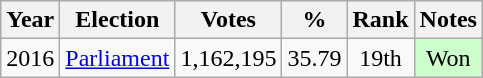<table class="wikitable" style="text-align:center;">
<tr>
<th>Year</th>
<th>Election</th>
<th>Votes</th>
<th>%</th>
<th>Rank</th>
<th>Notes</th>
</tr>
<tr>
<td>2016</td>
<td><a href='#'>Parliament</a></td>
<td>1,162,195</td>
<td>35.79</td>
<td>19th</td>
<td style="background-color:#CCFFCC">Won</td>
</tr>
</table>
